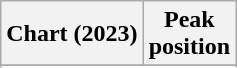<table class="wikitable sortable plainrowheaders" style="text-align:center">
<tr>
<th scope="col">Chart (2023)</th>
<th scope="col">Peak<br>position</th>
</tr>
<tr>
</tr>
<tr>
</tr>
<tr>
</tr>
<tr>
</tr>
<tr>
</tr>
</table>
